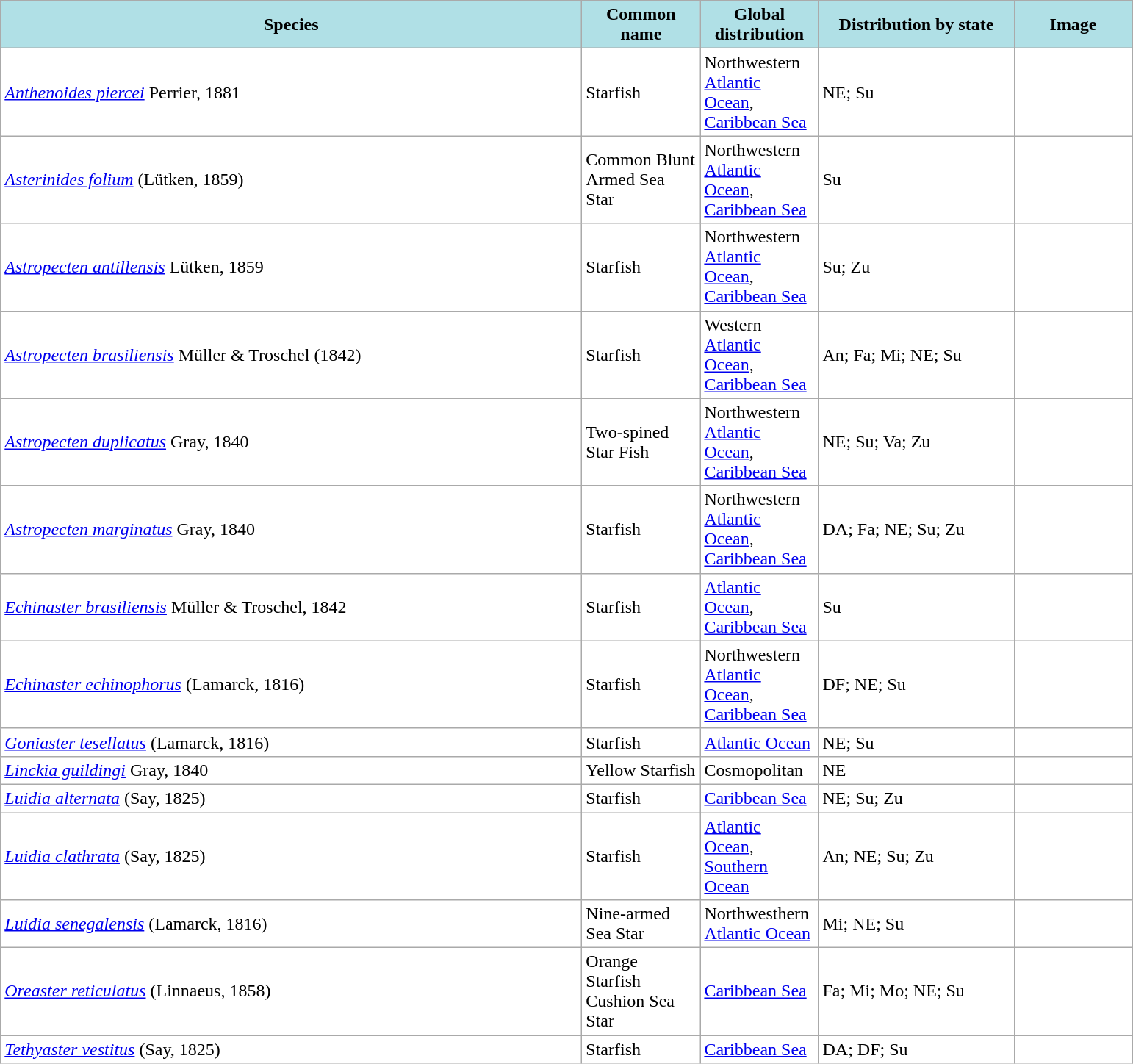<table class="wikitable" style="background:#fff;" class="sortable wikitable">
<tr>
<th style="background:PowderBlue; color:Black; width:520px;" px>Species</th>
<th style="background:PowderBlue; color:Black; width:100px;" px>Common name</th>
<th style="background:PowderBlue; color:Black; width:100px;" px>Global distribution</th>
<th style="background:PowderBlue; color:Black; width:170px;" px>Distribution by state</th>
<th style="background:PowderBlue; color:Black; width:100px;" px>Image</th>
</tr>
<tr>
<td><em><a href='#'>Anthenoides piercei</a></em> Perrier, 1881</td>
<td>Starfish</td>
<td>Northwestern <a href='#'>Atlantic Ocean</a>, <a href='#'>Caribbean Sea</a></td>
<td>NE; Su</td>
<td></td>
</tr>
<tr>
<td><em><a href='#'>Asterinides folium</a></em> (Lütken, 1859)</td>
<td>Common Blunt Armed Sea Star</td>
<td>Northwestern <a href='#'>Atlantic Ocean</a>, <a href='#'>Caribbean Sea</a></td>
<td>Su</td>
<td></td>
</tr>
<tr>
<td><em><a href='#'>Astropecten antillensis</a></em> Lütken, 1859</td>
<td>Starfish</td>
<td>Northwestern <a href='#'>Atlantic Ocean</a>, <a href='#'>Caribbean Sea</a></td>
<td>Su; Zu</td>
<td></td>
</tr>
<tr>
<td><em><a href='#'>Astropecten brasiliensis</a></em> Müller & Troschel (1842)</td>
<td>Starfish</td>
<td>Western <a href='#'>Atlantic Ocean</a>, <a href='#'>Caribbean Sea</a></td>
<td>An; Fa; Mi; NE; Su</td>
<td></td>
</tr>
<tr>
<td><em><a href='#'>Astropecten duplicatus</a></em> Gray, 1840</td>
<td>Two-spined Star Fish</td>
<td>Northwestern <a href='#'>Atlantic Ocean</a>, <a href='#'>Caribbean Sea</a></td>
<td>NE; Su; Va; Zu</td>
<td></td>
</tr>
<tr>
<td><em><a href='#'>Astropecten marginatus</a></em> Gray, 1840</td>
<td>Starfish</td>
<td>Northwestern <a href='#'>Atlantic Ocean</a>, <a href='#'>Caribbean Sea</a></td>
<td>DA; Fa; NE; Su; Zu</td>
<td></td>
</tr>
<tr>
<td><em><a href='#'>Echinaster brasiliensis</a></em> Müller & Troschel, 1842</td>
<td>Starfish</td>
<td><a href='#'>Atlantic Ocean</a>, <a href='#'>Caribbean Sea</a></td>
<td>Su</td>
<td></td>
</tr>
<tr>
<td><em><a href='#'>Echinaster echinophorus</a></em> (Lamarck, 1816)</td>
<td>Starfish</td>
<td>Northwestern <a href='#'>Atlantic Ocean</a>, <a href='#'>Caribbean Sea</a></td>
<td>DF; NE; Su</td>
<td></td>
</tr>
<tr>
<td><em><a href='#'>Goniaster tesellatus</a></em> (Lamarck, 1816)</td>
<td>Starfish</td>
<td><a href='#'>Atlantic Ocean</a></td>
<td>NE; Su</td>
<td></td>
</tr>
<tr>
<td><em><a href='#'>Linckia guildingi</a></em> Gray, 1840</td>
<td>Yellow Starfish</td>
<td>Cosmopolitan</td>
<td>NE</td>
<td></td>
</tr>
<tr>
<td><em><a href='#'>Luidia alternata</a></em> (Say, 1825)</td>
<td>Starfish</td>
<td><a href='#'>Caribbean Sea</a></td>
<td>NE; Su; Zu</td>
<td></td>
</tr>
<tr>
<td><em><a href='#'>Luidia clathrata</a></em> (Say, 1825)</td>
<td>Starfish</td>
<td><a href='#'>Atlantic Ocean</a>, <a href='#'>Southern Ocean</a></td>
<td>An; NE; Su; Zu</td>
<td></td>
</tr>
<tr>
<td><em><a href='#'>Luidia senegalensis</a></em> (Lamarck, 1816)</td>
<td>Nine-armed Sea Star</td>
<td>Northwesthern <a href='#'>Atlantic Ocean</a></td>
<td>Mi; NE; Su</td>
<td></td>
</tr>
<tr>
<td><em><a href='#'>Oreaster reticulatus</a></em> (Linnaeus, 1858)</td>
<td>Orange Starfish Cushion Sea Star</td>
<td><a href='#'>Caribbean Sea</a></td>
<td>Fa; Mi; Mo; NE; Su</td>
<td></td>
</tr>
<tr>
<td><em><a href='#'>Tethyaster vestitus</a></em> (Say, 1825)</td>
<td>Starfish</td>
<td><a href='#'>Caribbean Sea</a></td>
<td>DA; DF; Su</td>
<td></td>
</tr>
</table>
